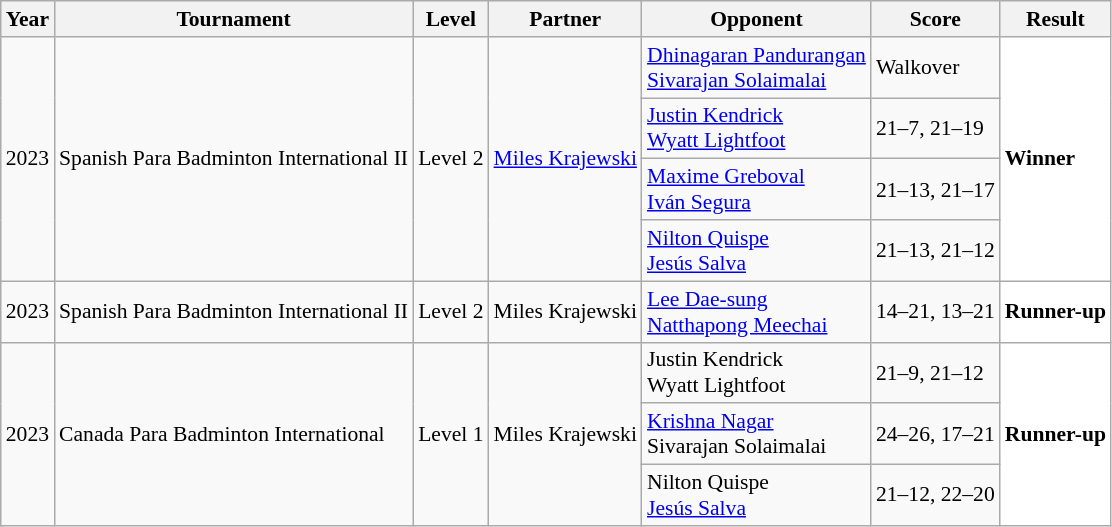<table class="sortable wikitable" style="font-size: 90%;">
<tr>
<th>Year</th>
<th>Tournament</th>
<th>Level</th>
<th>Partner</th>
<th>Opponent</th>
<th>Score</th>
<th>Result</th>
</tr>
<tr>
<td rowspan="4" align="center">2023</td>
<td rowspan="4" align="left">Spanish Para Badminton International II</td>
<td rowspan="4" align="left">Level 2</td>
<td rowspan="4"> <a href='#'>Miles Krajewski</a></td>
<td align="left"> <a href='#'>Dhinagaran Pandurangan</a><br> <a href='#'>Sivarajan Solaimalai</a></td>
<td align="left">Walkover</td>
<td rowspan="4" style="text-align:left; background:white"> <strong>Winner</strong></td>
</tr>
<tr>
<td align="left"> <a href='#'>Justin Kendrick</a><br> <a href='#'>Wyatt Lightfoot</a></td>
<td align="left">21–7, 21–19</td>
</tr>
<tr>
<td align="left"> <a href='#'>Maxime Greboval</a><br> <a href='#'>Iván Segura</a></td>
<td align="left">21–13, 21–17</td>
</tr>
<tr>
<td align="left"> <a href='#'>Nilton Quispe</a><br> <a href='#'>Jesús Salva</a></td>
<td align="left">21–13, 21–12</td>
</tr>
<tr>
<td align="center">2023</td>
<td align="left">Spanish Para Badminton International II</td>
<td align="left">Level 2</td>
<td align="left"> Miles Krajewski</td>
<td align="left"> <a href='#'>Lee Dae-sung</a><br> <a href='#'>Natthapong Meechai</a></td>
<td align="left">14–21, 13–21</td>
<td style="text-align:left; background:white"> <strong>Runner-up</strong></td>
</tr>
<tr>
<td rowspan="3" align="center">2023</td>
<td rowspan="3" align="left">Canada Para Badminton International</td>
<td rowspan="3" align="left">Level 1</td>
<td rowspan="3" align="left"> Miles Krajewski</td>
<td align="left"> Justin Kendrick<br> Wyatt Lightfoot</td>
<td align="left">21–9, 21–12</td>
<td rowspan="3" style="text-align:left; background:white"> <strong>Runner-up</strong></td>
</tr>
<tr>
<td align="left"> <a href='#'>Krishna Nagar</a><br> Sivarajan Solaimalai</td>
<td align="left">24–26, 17–21</td>
</tr>
<tr>
<td align="left"> Nilton Quispe<br> <a href='#'>Jesús Salva</a></td>
<td align="left">21–12, 22–20</td>
</tr>
</table>
